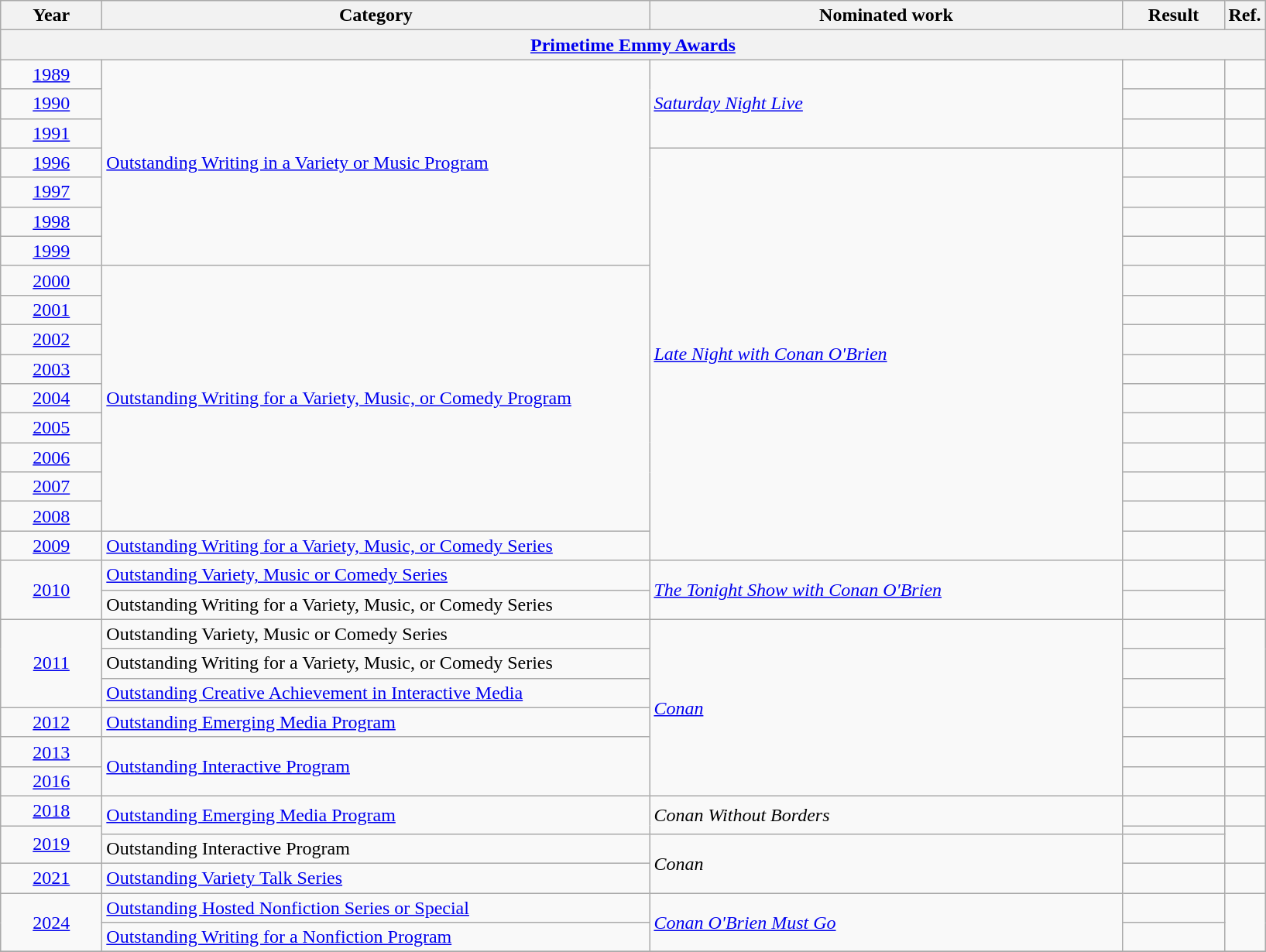<table class=wikitable>
<tr>
<th scope="col" style="width:5em;">Year</th>
<th scope="col" style="width:29em;">Category</th>
<th scope="col" style="width:25em;">Nominated work</th>
<th scope="col" style="width:5em;">Result</th>
<th>Ref.</th>
</tr>
<tr>
<th colspan=5><a href='#'>Primetime Emmy Awards</a></th>
</tr>
<tr>
<td style="text-align:center;"><a href='#'>1989</a></td>
<td rowspan="7"><a href='#'>Outstanding Writing in a Variety or Music Program</a></td>
<td rowspan="3"><em><a href='#'>Saturday Night Live</a></em></td>
<td></td>
<td style="text-align:center;"></td>
</tr>
<tr>
<td style="text-align:center;"><a href='#'>1990</a></td>
<td></td>
<td style="text-align:center;"></td>
</tr>
<tr>
<td style="text-align:center;"><a href='#'>1991</a></td>
<td></td>
<td style="text-align:center;"></td>
</tr>
<tr>
<td style="text-align:center;"><a href='#'>1996</a></td>
<td rowspan="14"><em><a href='#'>Late Night with Conan O'Brien</a></em></td>
<td></td>
<td style="text-align:center;"></td>
</tr>
<tr>
<td style="text-align:center;"><a href='#'>1997</a></td>
<td></td>
<td style="text-align:center;"></td>
</tr>
<tr>
<td style="text-align:center;"><a href='#'>1998</a></td>
<td></td>
<td style="text-align:center;"></td>
</tr>
<tr>
<td style="text-align:center;"><a href='#'>1999</a></td>
<td></td>
<td style="text-align:center;"></td>
</tr>
<tr>
<td style="text-align:center;"><a href='#'>2000</a></td>
<td rowspan="9"><a href='#'>Outstanding Writing for a Variety, Music, or Comedy Program</a></td>
<td></td>
<td style="text-align:center;"></td>
</tr>
<tr>
<td style="text-align:center;"><a href='#'>2001</a></td>
<td></td>
<td style="text-align:center;"></td>
</tr>
<tr>
<td style="text-align:center;"><a href='#'>2002</a></td>
<td></td>
<td style="text-align:center;"></td>
</tr>
<tr>
<td style="text-align:center;"><a href='#'>2003</a></td>
<td></td>
<td style="text-align:center;"></td>
</tr>
<tr>
<td style="text-align:center;"><a href='#'>2004</a></td>
<td></td>
<td style="text-align:center;"></td>
</tr>
<tr>
<td style="text-align:center;"><a href='#'>2005</a></td>
<td></td>
<td style="text-align:center;"></td>
</tr>
<tr>
<td style="text-align:center;"><a href='#'>2006</a></td>
<td></td>
<td style="text-align:center;"></td>
</tr>
<tr>
<td style="text-align:center;"><a href='#'>2007</a></td>
<td></td>
<td style="text-align:center;"></td>
</tr>
<tr>
<td style="text-align:center;"><a href='#'>2008</a></td>
<td></td>
<td style="text-align:center;"></td>
</tr>
<tr>
<td style="text-align:center;"><a href='#'>2009</a></td>
<td><a href='#'>Outstanding Writing for a Variety, Music, or Comedy Series</a></td>
<td></td>
<td style="text-align:center;"></td>
</tr>
<tr>
<td style="text-align:center;" rowspan="2"><a href='#'>2010</a></td>
<td><a href='#'>Outstanding Variety, Music or Comedy Series</a></td>
<td rowspan="2"><em><a href='#'>The Tonight Show with Conan O'Brien</a></em></td>
<td></td>
<td style="text-align:center;", rowspan=2></td>
</tr>
<tr>
<td>Outstanding Writing for a Variety, Music, or Comedy Series</td>
<td></td>
</tr>
<tr>
<td style="text-align:center;" rowspan="3"><a href='#'>2011</a></td>
<td>Outstanding Variety, Music or Comedy Series</td>
<td rowspan=6><em><a href='#'>Conan</a></em></td>
<td></td>
<td style="text-align:center;", rowspan=3></td>
</tr>
<tr>
<td>Outstanding Writing for a Variety, Music, or Comedy Series</td>
<td></td>
</tr>
<tr>
<td><a href='#'>Outstanding Creative Achievement in Interactive Media</a></td>
<td></td>
</tr>
<tr>
<td style="text-align:center;"><a href='#'>2012</a></td>
<td><a href='#'>Outstanding Emerging Media Program</a></td>
<td></td>
<td style="text-align:center;"></td>
</tr>
<tr>
<td style="text-align:center;"><a href='#'>2013</a></td>
<td rowspan="2"><a href='#'>Outstanding Interactive Program</a></td>
<td></td>
<td style="text-align:center;"></td>
</tr>
<tr>
<td style="text-align:center;"><a href='#'>2016</a></td>
<td></td>
<td style="text-align:center;"></td>
</tr>
<tr>
<td style="text-align:center;"><a href='#'>2018</a></td>
<td rowspan="2"><a href='#'>Outstanding Emerging Media Program</a></td>
<td rowspan="2"><em>Conan Without Borders</em></td>
<td></td>
<td style="text-align:center;"></td>
</tr>
<tr>
<td style="text-align:center;" rowspan="2"><a href='#'>2019</a></td>
<td></td>
<td style="text-align:center;", rowspan=2></td>
</tr>
<tr>
<td>Outstanding Interactive Program</td>
<td rowspan="2"><em>Conan</em></td>
<td></td>
</tr>
<tr>
<td style="text-align:center;"><a href='#'>2021</a></td>
<td><a href='#'>Outstanding Variety Talk Series</a></td>
<td></td>
<td style="text-align:center;"></td>
</tr>
<tr>
<td style="text-align:center;" rowspan="2"><a href='#'>2024</a></td>
<td><a href='#'>Outstanding Hosted Nonfiction Series or Special</a></td>
<td rowspan="2"><em><a href='#'>Conan O'Brien Must Go</a></em></td>
<td></td>
<td style="text-align:center;", rowspan=2></td>
</tr>
<tr>
<td><a href='#'>Outstanding Writing for a Nonfiction Program</a></td>
<td></td>
</tr>
<tr>
</tr>
</table>
